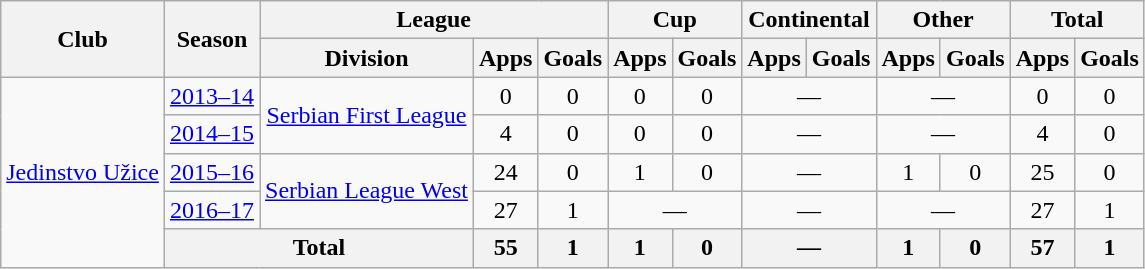<table class="wikitable" style="text-align:center">
<tr>
<th rowspan="2">Club</th>
<th rowspan="2">Season</th>
<th colspan="3">League</th>
<th colspan="2">Cup</th>
<th colspan="2">Continental</th>
<th colspan="2">Other</th>
<th colspan="2">Total</th>
</tr>
<tr>
<th>Division</th>
<th>Apps</th>
<th>Goals</th>
<th>Apps</th>
<th>Goals</th>
<th>Apps</th>
<th>Goals</th>
<th>Apps</th>
<th>Goals</th>
<th>Apps</th>
<th>Goals</th>
</tr>
<tr>
<td rowspan="5"><a href='#'>Jedinstvo Užice</a></td>
<td><a href='#'>2013–14</a></td>
<td rowspan=2><a href='#'>Serbian First League</a></td>
<td>0</td>
<td>0</td>
<td>0</td>
<td>0</td>
<td colspan="2">—</td>
<td colspan="2">—</td>
<td>0</td>
<td>0</td>
</tr>
<tr>
<td><a href='#'>2014–15</a></td>
<td>4</td>
<td>0</td>
<td>0</td>
<td>0</td>
<td colspan="2">—</td>
<td colspan="2">—</td>
<td>4</td>
<td>0</td>
</tr>
<tr>
<td><a href='#'>2015–16</a></td>
<td rowspan=2><a href='#'>Serbian League West</a></td>
<td>24</td>
<td>0</td>
<td>1</td>
<td>0</td>
<td colspan="2">—</td>
<td>1</td>
<td>0</td>
<td>25</td>
<td>0</td>
</tr>
<tr>
<td><a href='#'>2016–17</a></td>
<td>27</td>
<td>1</td>
<td colspan="2">—</td>
<td colspan="2">—</td>
<td colspan="2">—</td>
<td>27</td>
<td>1</td>
</tr>
<tr>
<th colspan="2">Total</th>
<th>55</th>
<th>1</th>
<th>1</th>
<th>0</th>
<th colspan="2">—</th>
<th>1</th>
<th>0</th>
<th>57</th>
<th>1</th>
</tr>
</table>
